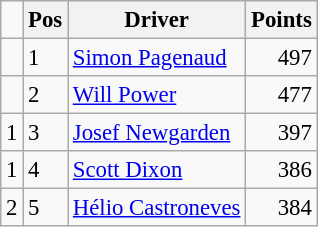<table class="wikitable" style="font-size: 95%;">
<tr>
<td></td>
<th>Pos</th>
<th>Driver</th>
<th>Points</th>
</tr>
<tr>
<td align="left"></td>
<td>1</td>
<td> <a href='#'>Simon Pagenaud</a></td>
<td align="right">497</td>
</tr>
<tr>
<td align="left"></td>
<td>2</td>
<td> <a href='#'>Will Power</a></td>
<td align="right">477</td>
</tr>
<tr>
<td align="left"> 1</td>
<td>3</td>
<td> <a href='#'>Josef Newgarden</a></td>
<td align="right">397</td>
</tr>
<tr>
<td align="left"> 1</td>
<td>4</td>
<td> <a href='#'>Scott Dixon</a></td>
<td align="right">386</td>
</tr>
<tr>
<td align="left"> 2</td>
<td>5</td>
<td> <a href='#'>Hélio Castroneves</a></td>
<td align="right">384</td>
</tr>
</table>
